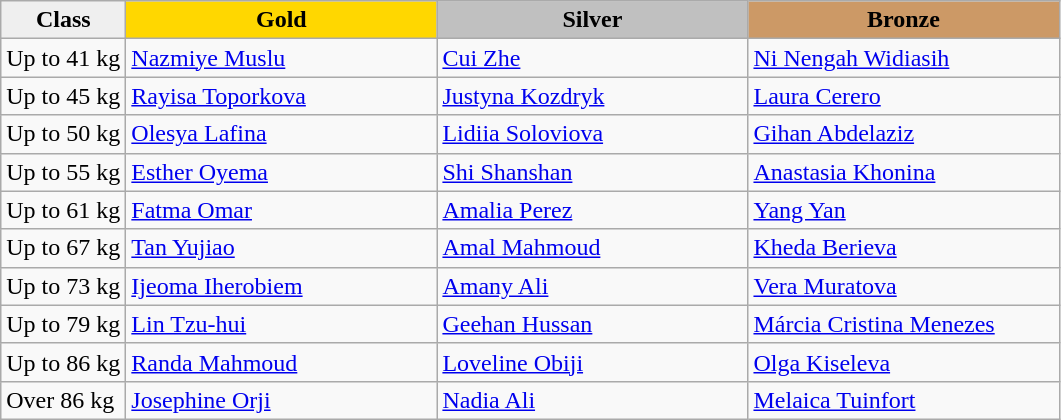<table class="wikitable" style="text-align:left">
<tr align="center">
<td bgcolor=efefef><strong>Class</strong></td>
<td width=200 bgcolor=gold><strong>Gold</strong></td>
<td width=200 bgcolor=silver><strong>Silver</strong></td>
<td width=200 bgcolor=CC9966><strong>Bronze</strong></td>
</tr>
<tr>
<td>Up to 41 kg</td>
<td><a href='#'>Nazmiye Muslu</a><br></td>
<td><a href='#'>Cui Zhe</a><br></td>
<td><a href='#'>Ni Nengah Widiasih</a><br></td>
</tr>
<tr>
<td>Up to 45 kg</td>
<td><a href='#'>Rayisa Toporkova</a><br></td>
<td><a href='#'>Justyna Kozdryk</a><br></td>
<td><a href='#'>Laura Cerero</a><br></td>
</tr>
<tr>
<td>Up to 50 kg</td>
<td><a href='#'>Olesya Lafina</a><br></td>
<td><a href='#'>Lidiia Soloviova</a><br></td>
<td><a href='#'>Gihan Abdelaziz</a><br></td>
</tr>
<tr>
<td>Up to 55 kg</td>
<td><a href='#'>Esther Oyema</a><br></td>
<td><a href='#'>Shi Shanshan</a><br></td>
<td><a href='#'>Anastasia Khonina</a><br></td>
</tr>
<tr>
<td>Up to 61 kg</td>
<td><a href='#'>Fatma Omar</a><br></td>
<td><a href='#'>Amalia Perez</a><br></td>
<td><a href='#'>Yang Yan</a><br></td>
</tr>
<tr>
<td>Up to 67 kg</td>
<td><a href='#'>Tan Yujiao</a><br></td>
<td><a href='#'>Amal Mahmoud</a><br></td>
<td><a href='#'>Kheda Berieva</a><br></td>
</tr>
<tr>
<td>Up to 73 kg</td>
<td><a href='#'>Ijeoma Iherobiem</a><br></td>
<td><a href='#'>Amany Ali</a><br></td>
<td><a href='#'>Vera Muratova</a><br></td>
</tr>
<tr>
<td>Up to 79 kg</td>
<td><a href='#'>Lin Tzu-hui</a><br></td>
<td><a href='#'>Geehan Hussan</a><br></td>
<td><a href='#'>Márcia Cristina Menezes</a><br></td>
</tr>
<tr>
<td>Up to 86 kg</td>
<td><a href='#'>Randa Mahmoud</a><br></td>
<td><a href='#'>Loveline Obiji</a><br></td>
<td><a href='#'>Olga Kiseleva</a><br></td>
</tr>
<tr>
<td>Over 86 kg</td>
<td><a href='#'>Josephine Orji</a><br></td>
<td><a href='#'>Nadia Ali</a><br></td>
<td><a href='#'>Melaica Tuinfort</a><br></td>
</tr>
</table>
